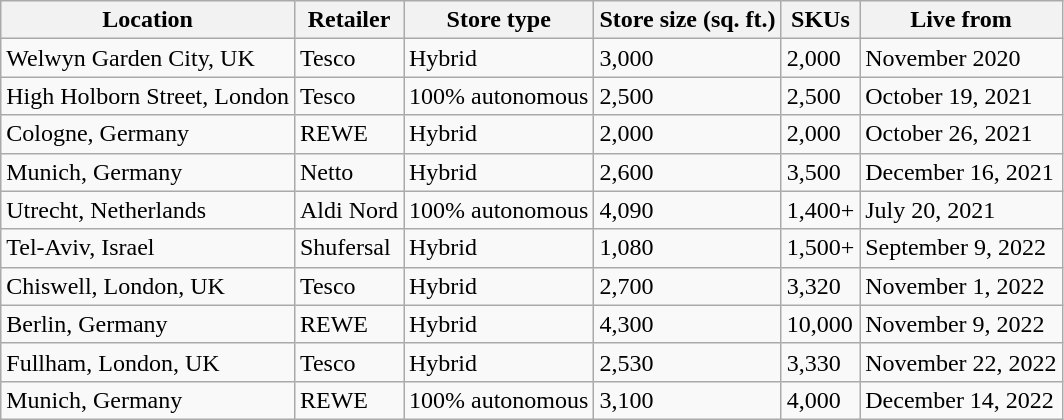<table class="wikitable">
<tr>
<th>Location</th>
<th>Retailer</th>
<th>Store type</th>
<th>Store size (sq. ft.)</th>
<th>SKUs</th>
<th>Live from</th>
</tr>
<tr>
<td>Welwyn Garden City, UK</td>
<td>Tesco</td>
<td>Hybrid</td>
<td>3,000</td>
<td>2,000</td>
<td>November 2020</td>
</tr>
<tr>
<td>High Holborn Street, London</td>
<td>Tesco</td>
<td>100% autonomous</td>
<td>2,500</td>
<td>2,500</td>
<td>October 19, 2021</td>
</tr>
<tr>
<td>Cologne, Germany</td>
<td>REWE</td>
<td>Hybrid</td>
<td>2,000</td>
<td>2,000</td>
<td>October 26, 2021</td>
</tr>
<tr>
<td>Munich, Germany</td>
<td>Netto</td>
<td>Hybrid</td>
<td>2,600</td>
<td>3,500</td>
<td>December 16, 2021</td>
</tr>
<tr>
<td>Utrecht, Netherlands</td>
<td>Aldi Nord</td>
<td>100% autonomous</td>
<td>4,090</td>
<td>1,400+</td>
<td>July 20, 2021</td>
</tr>
<tr>
<td>Tel-Aviv, Israel</td>
<td>Shufersal</td>
<td>Hybrid</td>
<td>1,080</td>
<td>1,500+</td>
<td>September 9, 2022</td>
</tr>
<tr>
<td>Chiswell, London, UK</td>
<td>Tesco</td>
<td>Hybrid</td>
<td>2,700</td>
<td>3,320</td>
<td>November 1, 2022</td>
</tr>
<tr>
<td>Berlin, Germany</td>
<td>REWE</td>
<td>Hybrid</td>
<td>4,300</td>
<td>10,000</td>
<td>November 9, 2022</td>
</tr>
<tr>
<td>Fullham, London, UK</td>
<td>Tesco</td>
<td>Hybrid</td>
<td>2,530</td>
<td>3,330</td>
<td>November 22, 2022</td>
</tr>
<tr>
<td>Munich, Germany</td>
<td>REWE</td>
<td>100% autonomous</td>
<td>3,100</td>
<td>4,000</td>
<td>December 14, 2022</td>
</tr>
</table>
